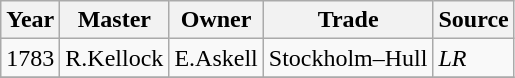<table class=" wikitable">
<tr>
<th>Year</th>
<th>Master</th>
<th>Owner</th>
<th>Trade</th>
<th>Source</th>
</tr>
<tr>
<td>1783</td>
<td>R.Kellock</td>
<td>E.Askell</td>
<td>Stockholm–Hull</td>
<td><em>LR</em></td>
</tr>
<tr>
</tr>
</table>
